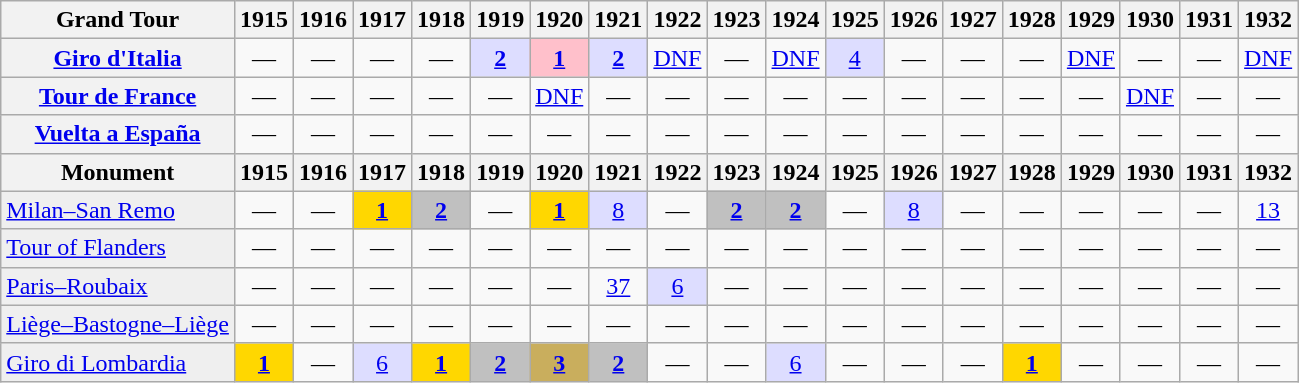<table class="wikitable plainrowheaders">
<tr>
<th scope="col">Grand Tour</th>
<th scope="col">1915</th>
<th scope="col">1916</th>
<th scope="col">1917</th>
<th scope="col">1918</th>
<th scope="col">1919</th>
<th scope="col">1920</th>
<th scope="col">1921</th>
<th scope="col">1922</th>
<th scope="col">1923</th>
<th scope="col">1924</th>
<th scope="col">1925</th>
<th scope="col">1926</th>
<th scope="col">1927</th>
<th scope="col">1928</th>
<th scope="col">1929</th>
<th scope="col">1930</th>
<th scope="col">1931</th>
<th scope="col">1932</th>
</tr>
<tr style="text-align:center;">
<th scope="row"> <a href='#'>Giro d'Italia</a></th>
<td>—</td>
<td>—</td>
<td>—</td>
<td>—</td>
<td style="background:#ddf;"><a href='#'><strong>2</strong></a></td>
<td style="background:pink;"><a href='#'><strong>1</strong></a></td>
<td style="background:#ddf;"><a href='#'><strong>2</strong></a></td>
<td><a href='#'>DNF</a></td>
<td>—</td>
<td><a href='#'>DNF</a></td>
<td style="background:#ddf;"><a href='#'>4</a></td>
<td>—</td>
<td>—</td>
<td>—</td>
<td><a href='#'>DNF</a></td>
<td>—</td>
<td>—</td>
<td><a href='#'>DNF</a></td>
</tr>
<tr style="text-align:center;">
<th scope="row"> <a href='#'>Tour de France</a></th>
<td>—</td>
<td>—</td>
<td>—</td>
<td>—</td>
<td>—</td>
<td><a href='#'>DNF</a></td>
<td>—</td>
<td>—</td>
<td>—</td>
<td>—</td>
<td>—</td>
<td>—</td>
<td>—</td>
<td>—</td>
<td>—</td>
<td><a href='#'>DNF</a></td>
<td>—</td>
<td>—</td>
</tr>
<tr style="text-align:center;">
<th scope="row"> <a href='#'>Vuelta a España</a></th>
<td>—</td>
<td>—</td>
<td>—</td>
<td>—</td>
<td>—</td>
<td>—</td>
<td>—</td>
<td>—</td>
<td>—</td>
<td>—</td>
<td>—</td>
<td>—</td>
<td>—</td>
<td>—</td>
<td>—</td>
<td>—</td>
<td>—</td>
<td>—</td>
</tr>
<tr>
<th>Monument</th>
<th scope="col">1915</th>
<th scope="col">1916</th>
<th scope="col">1917</th>
<th scope="col">1918</th>
<th scope="col">1919</th>
<th scope="col">1920</th>
<th scope="col">1921</th>
<th scope="col">1922</th>
<th scope="col">1923</th>
<th scope="col">1924</th>
<th scope="col">1925</th>
<th scope="col">1926</th>
<th scope="col">1927</th>
<th scope="col">1928</th>
<th scope="col">1929</th>
<th scope="col">1930</th>
<th scope="col">1931</th>
<th scope="col">1932</th>
</tr>
<tr style="text-align:center;">
<td style="text-align:left; background:#efefef;"><a href='#'>Milan–San Remo</a></td>
<td>—</td>
<td>—</td>
<td style="background:gold;"><a href='#'><strong>1</strong></a></td>
<td style="background:silver;"><a href='#'><strong>2</strong></a></td>
<td>—</td>
<td style="background:gold;"><a href='#'><strong>1</strong></a></td>
<td style="background:#ddddff;"><a href='#'>8</a></td>
<td>—</td>
<td style="background:silver;"><a href='#'><strong>2</strong></a></td>
<td style="background:silver;"><a href='#'><strong>2</strong></a></td>
<td>—</td>
<td style="background:#ddddff;"><a href='#'>8</a></td>
<td>—</td>
<td>—</td>
<td>—</td>
<td>—</td>
<td>—</td>
<td><a href='#'>13</a></td>
</tr>
<tr style="text-align:center;">
<td style="text-align:left; background:#efefef;"><a href='#'>Tour of Flanders</a></td>
<td>—</td>
<td>—</td>
<td>—</td>
<td>—</td>
<td>—</td>
<td>—</td>
<td>—</td>
<td>—</td>
<td>—</td>
<td>—</td>
<td>—</td>
<td>—</td>
<td>—</td>
<td>—</td>
<td>—</td>
<td>—</td>
<td>—</td>
<td>—</td>
</tr>
<tr style="text-align:center;">
<td style="text-align:left; background:#efefef;"><a href='#'>Paris–Roubaix</a></td>
<td>—</td>
<td>—</td>
<td>—</td>
<td>—</td>
<td>—</td>
<td>—</td>
<td><a href='#'>37</a></td>
<td style="background:#ddddff;"><a href='#'>6</a></td>
<td>—</td>
<td>—</td>
<td>—</td>
<td>—</td>
<td>—</td>
<td>—</td>
<td>—</td>
<td>—</td>
<td>—</td>
<td>—</td>
</tr>
<tr style="text-align:center;">
<td style="text-align:left; background:#efefef;"><a href='#'>Liège–Bastogne–Liège</a></td>
<td>—</td>
<td>—</td>
<td>—</td>
<td>—</td>
<td>—</td>
<td>—</td>
<td>—</td>
<td>—</td>
<td>—</td>
<td>—</td>
<td>—</td>
<td>—</td>
<td>—</td>
<td>—</td>
<td>—</td>
<td>—</td>
<td>—</td>
<td>—</td>
</tr>
<tr style="text-align:center;">
<td style="text-align:left; background:#efefef;"><a href='#'>Giro di Lombardia</a></td>
<td style="background:gold;"><a href='#'><strong>1</strong></a></td>
<td>—</td>
<td style="background:#ddddff;"><a href='#'>6</a></td>
<td style="background:gold;"><a href='#'><strong>1</strong></a></td>
<td style="background:silver;"><a href='#'><strong>2</strong></a></td>
<td style="background:#C9AE5D;"><a href='#'><strong>3</strong></a></td>
<td style="background:silver;"><a href='#'><strong>2</strong></a></td>
<td>—</td>
<td>—</td>
<td style="background:#ddddff;"><a href='#'>6</a></td>
<td>—</td>
<td>—</td>
<td>—</td>
<td style="background:gold;"><a href='#'><strong>1</strong></a></td>
<td>—</td>
<td>—</td>
<td>—</td>
<td>—</td>
</tr>
</table>
